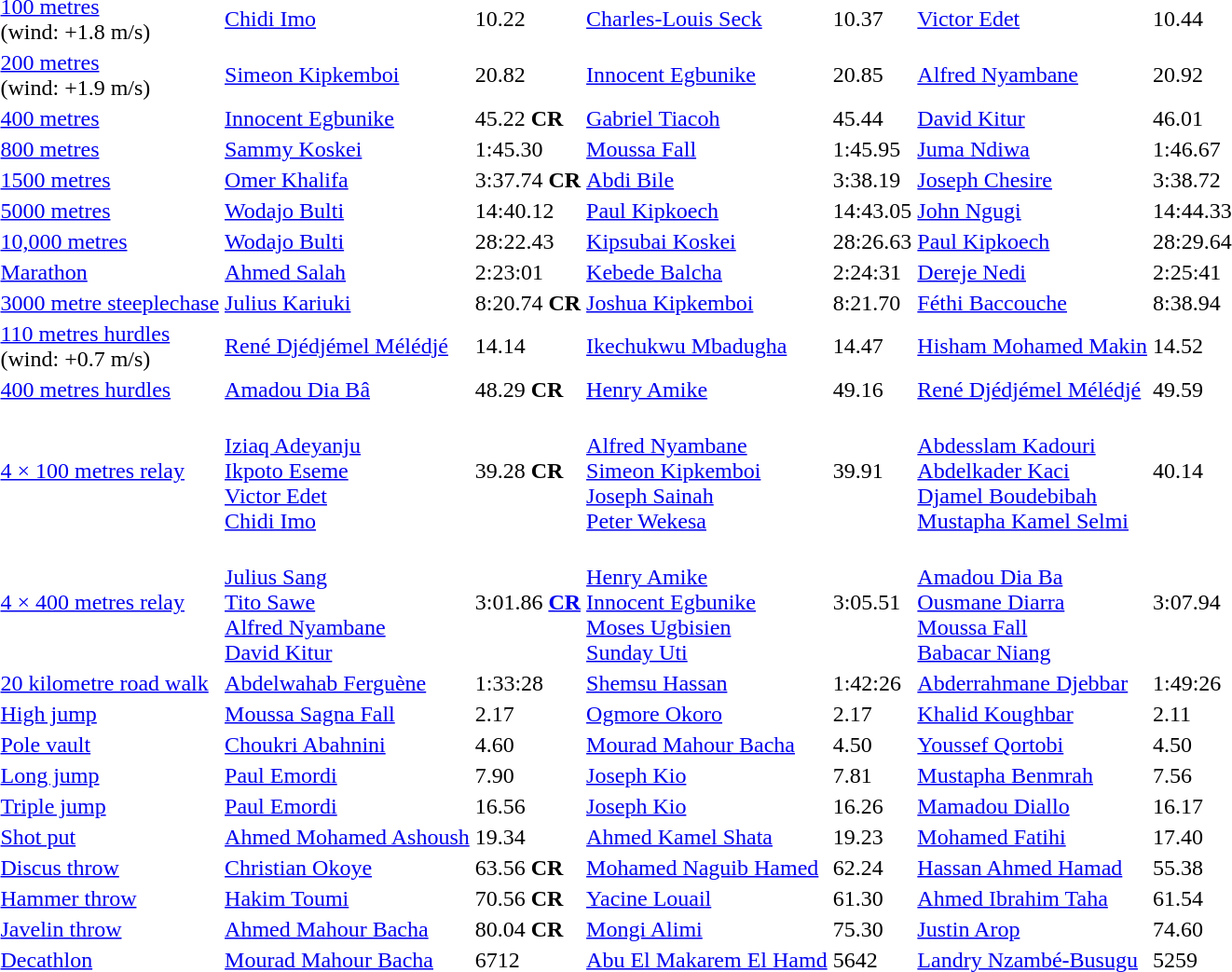<table>
<tr>
<td><a href='#'>100 metres</a><br>(wind: +1.8 m/s)</td>
<td><a href='#'>Chidi Imo</a><br> </td>
<td>10.22</td>
<td><a href='#'>Charles-Louis Seck</a><br> </td>
<td>10.37</td>
<td><a href='#'>Victor Edet</a><br> </td>
<td>10.44</td>
</tr>
<tr>
<td><a href='#'>200 metres</a><br>(wind: +1.9 m/s)</td>
<td><a href='#'>Simeon Kipkemboi</a><br> </td>
<td>20.82</td>
<td><a href='#'>Innocent Egbunike</a><br> </td>
<td>20.85</td>
<td><a href='#'>Alfred Nyambane</a><br> </td>
<td>20.92</td>
</tr>
<tr>
<td><a href='#'>400 metres</a></td>
<td><a href='#'>Innocent Egbunike</a><br> </td>
<td>45.22 <strong>CR</strong></td>
<td><a href='#'>Gabriel Tiacoh</a><br> </td>
<td>45.44</td>
<td><a href='#'>David Kitur</a><br> </td>
<td>46.01</td>
</tr>
<tr>
<td><a href='#'>800 metres</a></td>
<td><a href='#'>Sammy Koskei</a><br> </td>
<td>1:45.30</td>
<td><a href='#'>Moussa Fall</a><br> </td>
<td>1:45.95</td>
<td><a href='#'>Juma Ndiwa</a><br> </td>
<td>1:46.67</td>
</tr>
<tr>
<td><a href='#'>1500 metres</a></td>
<td><a href='#'>Omer Khalifa</a><br> </td>
<td>3:37.74 <strong>CR</strong></td>
<td><a href='#'>Abdi Bile</a><br> </td>
<td>3:38.19</td>
<td><a href='#'>Joseph Chesire</a><br> </td>
<td>3:38.72</td>
</tr>
<tr>
<td><a href='#'>5000 metres</a></td>
<td><a href='#'>Wodajo Bulti</a><br> </td>
<td>14:40.12</td>
<td><a href='#'>Paul Kipkoech</a><br> </td>
<td>14:43.05</td>
<td><a href='#'>John Ngugi</a><br> </td>
<td>14:44.33</td>
</tr>
<tr>
<td><a href='#'>10,000 metres</a></td>
<td><a href='#'>Wodajo Bulti</a><br> </td>
<td>28:22.43</td>
<td><a href='#'>Kipsubai Koskei</a><br> </td>
<td>28:26.63</td>
<td><a href='#'>Paul Kipkoech</a><br> </td>
<td>28:29.64</td>
</tr>
<tr>
<td><a href='#'>Marathon</a></td>
<td><a href='#'>Ahmed Salah</a><br> </td>
<td>2:23:01</td>
<td><a href='#'>Kebede Balcha</a><br> </td>
<td>2:24:31</td>
<td><a href='#'>Dereje Nedi</a><br> </td>
<td>2:25:41</td>
</tr>
<tr>
<td><a href='#'>3000 metre steeplechase</a></td>
<td><a href='#'>Julius Kariuki</a><br> </td>
<td>8:20.74 <strong>CR</strong></td>
<td><a href='#'>Joshua Kipkemboi</a><br> </td>
<td>8:21.70</td>
<td><a href='#'>Féthi Baccouche</a><br> </td>
<td>8:38.94</td>
</tr>
<tr>
<td><a href='#'>110 metres hurdles</a><br>(wind: +0.7 m/s)</td>
<td><a href='#'>René Djédjémel Mélédjé</a><br> </td>
<td>14.14</td>
<td><a href='#'>Ikechukwu Mbadugha</a><br> </td>
<td>14.47</td>
<td><a href='#'>Hisham Mohamed Makin</a><br> </td>
<td>14.52</td>
</tr>
<tr>
<td><a href='#'>400 metres hurdles</a></td>
<td><a href='#'>Amadou Dia Bâ</a><br> </td>
<td>48.29 <strong>CR</strong></td>
<td><a href='#'>Henry Amike</a><br> </td>
<td>49.16</td>
<td><a href='#'>René Djédjémel Mélédjé</a><br> </td>
<td>49.59</td>
</tr>
<tr>
<td><a href='#'>4 × 100 metres relay</a></td>
<td><br><a href='#'>Iziaq Adeyanju</a><br><a href='#'>Ikpoto Eseme</a><br><a href='#'>Victor Edet</a><br><a href='#'>Chidi Imo</a></td>
<td>39.28 <strong>CR</strong></td>
<td><br><a href='#'>Alfred Nyambane</a><br><a href='#'>Simeon Kipkemboi</a><br><a href='#'>Joseph Sainah</a><br><a href='#'>Peter Wekesa</a></td>
<td>39.91</td>
<td><br><a href='#'>Abdesslam Kadouri</a><br><a href='#'>Abdelkader Kaci</a><br><a href='#'>Djamel Boudebibah</a><br><a href='#'>Mustapha Kamel Selmi</a></td>
<td>40.14</td>
</tr>
<tr>
<td><a href='#'>4 × 400 metres relay</a></td>
<td><br><a href='#'>Julius Sang</a><br><a href='#'>Tito Sawe</a><br><a href='#'>Alfred Nyambane</a><br><a href='#'>David Kitur</a></td>
<td>3:01.86 <strong><a href='#'>CR</a></strong></td>
<td><br><a href='#'>Henry Amike</a><br><a href='#'>Innocent Egbunike</a><br><a href='#'>Moses Ugbisien</a><br><a href='#'>Sunday Uti</a></td>
<td>3:05.51</td>
<td><br><a href='#'>Amadou Dia Ba</a><br><a href='#'>Ousmane Diarra</a><br><a href='#'>Moussa Fall</a><br><a href='#'>Babacar Niang</a></td>
<td>3:07.94</td>
</tr>
<tr>
<td><a href='#'>20 kilometre road walk</a></td>
<td><a href='#'>Abdelwahab Ferguène</a><br> </td>
<td>1:33:28</td>
<td><a href='#'>Shemsu Hassan</a><br> </td>
<td>1:42:26</td>
<td><a href='#'>Abderrahmane Djebbar</a><br> </td>
<td>1:49:26</td>
</tr>
<tr>
<td><a href='#'>High jump</a></td>
<td><a href='#'>Moussa Sagna Fall</a><br> </td>
<td>2.17</td>
<td><a href='#'>Ogmore Okoro</a><br> </td>
<td>2.17</td>
<td><a href='#'>Khalid Koughbar</a><br> </td>
<td>2.11</td>
</tr>
<tr>
<td><a href='#'>Pole vault</a></td>
<td><a href='#'>Choukri Abahnini</a><br> </td>
<td>4.60</td>
<td><a href='#'>Mourad Mahour Bacha</a><br> </td>
<td>4.50</td>
<td><a href='#'>Youssef Qortobi</a><br> </td>
<td>4.50</td>
</tr>
<tr>
<td><a href='#'>Long jump</a></td>
<td><a href='#'>Paul Emordi</a><br> </td>
<td>7.90</td>
<td><a href='#'>Joseph Kio</a><br> </td>
<td>7.81</td>
<td><a href='#'>Mustapha Benmrah</a><br> </td>
<td>7.56</td>
</tr>
<tr>
<td><a href='#'>Triple jump</a></td>
<td><a href='#'>Paul Emordi</a><br> </td>
<td>16.56</td>
<td><a href='#'>Joseph Kio</a><br> </td>
<td>16.26</td>
<td><a href='#'>Mamadou Diallo</a><br> </td>
<td>16.17</td>
</tr>
<tr>
<td><a href='#'>Shot put</a></td>
<td><a href='#'>Ahmed Mohamed Ashoush</a><br> </td>
<td>19.34</td>
<td><a href='#'>Ahmed Kamel Shata</a><br> </td>
<td>19.23</td>
<td><a href='#'>Mohamed Fatihi</a><br> </td>
<td>17.40</td>
</tr>
<tr>
<td><a href='#'>Discus throw</a></td>
<td><a href='#'>Christian Okoye</a><br> </td>
<td>63.56 <strong>CR</strong></td>
<td><a href='#'>Mohamed Naguib Hamed</a><br> </td>
<td>62.24</td>
<td><a href='#'>Hassan Ahmed Hamad</a><br> </td>
<td>55.38</td>
</tr>
<tr>
<td><a href='#'>Hammer throw</a></td>
<td><a href='#'>Hakim Toumi</a><br> </td>
<td>70.56 <strong>CR</strong></td>
<td><a href='#'>Yacine Louail</a><br> </td>
<td>61.30</td>
<td><a href='#'>Ahmed Ibrahim Taha</a><br> </td>
<td>61.54</td>
</tr>
<tr>
<td><a href='#'>Javelin throw</a></td>
<td><a href='#'>Ahmed Mahour Bacha</a><br> </td>
<td>80.04 <strong>CR</strong></td>
<td><a href='#'>Mongi Alimi</a><br> </td>
<td>75.30</td>
<td><a href='#'>Justin Arop</a><br> </td>
<td>74.60</td>
</tr>
<tr>
<td><a href='#'>Decathlon</a></td>
<td><a href='#'>Mourad Mahour Bacha</a><br> </td>
<td>6712</td>
<td><a href='#'>Abu El Makarem El Hamd</a><br> </td>
<td>5642</td>
<td><a href='#'>Landry Nzambé-Busugu</a><br> </td>
<td>5259</td>
</tr>
</table>
